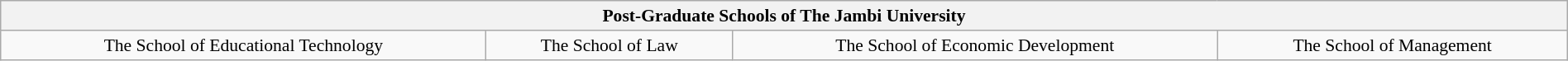<table class="wikitable" style="font-size:90%;width:100%;border:0px;text-align:center;line-height:120%;">
<tr>
<th colspan="8"><strong>Post-Graduate Schools of The Jambi University</strong></th>
</tr>
<tr>
<td>The School of Educational Technology</td>
<td>The School of Law</td>
<td>The School of Economic Development</td>
<td>The School of Management</td>
</tr>
</table>
